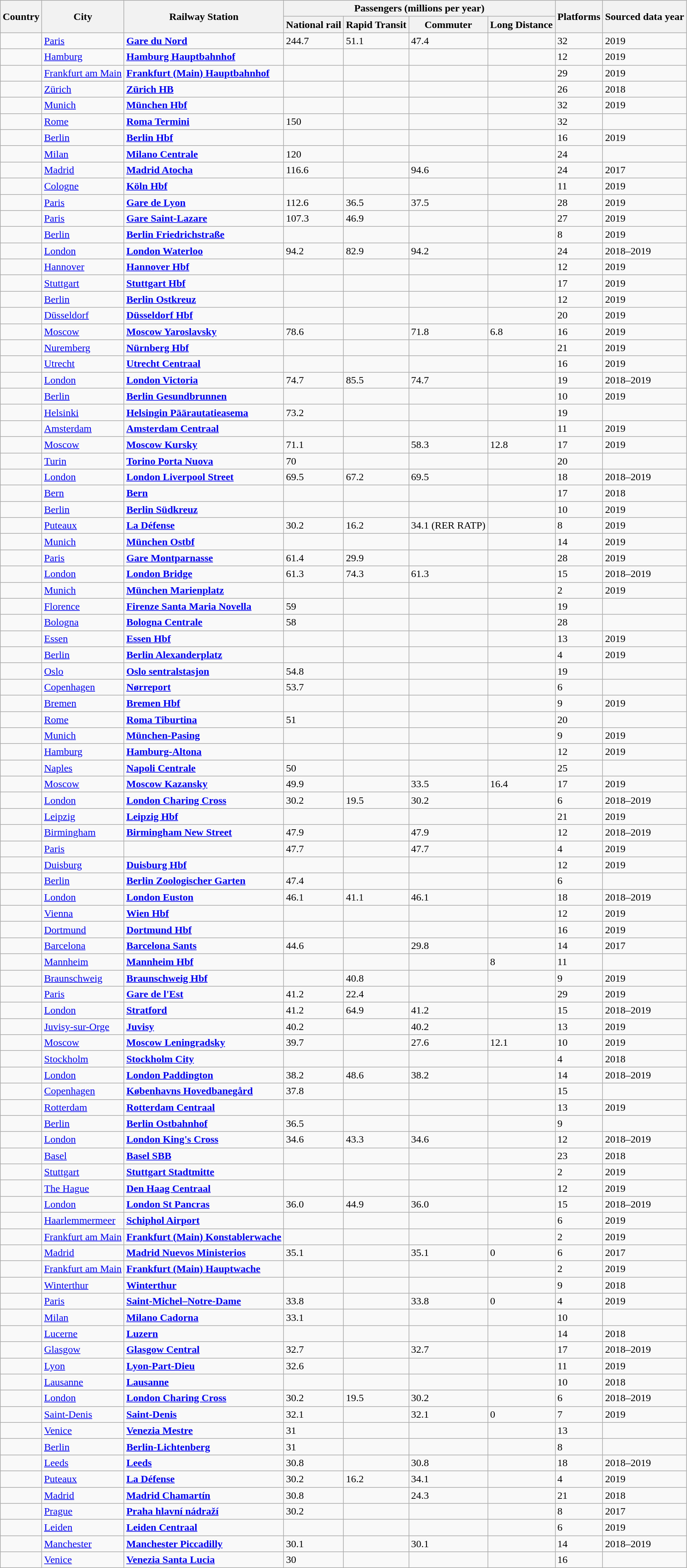<table class="wikitable sortable">
<tr>
<th rowspan="2">Country</th>
<th rowspan="2">City</th>
<th rowspan="2">Railway Station</th>
<th colspan="4">Passengers (millions per year)</th>
<th rowspan="2">Platforms</th>
<th rowspan="2">Sourced data year</th>
</tr>
<tr>
<th data-sort-type="number">National rail</th>
<th>Rapid Transit</th>
<th data-sort-type="number">Commuter</th>
<th data-sort-type="number">Long Distance</th>
</tr>
<tr>
<td></td>
<td><a href='#'>Paris</a></td>
<td><strong><a href='#'>Gare du Nord</a></strong></td>
<td>244.7</td>
<td>51.1</td>
<td>47.4</td>
<td></td>
<td>32</td>
<td>2019</td>
</tr>
<tr>
<td></td>
<td><a href='#'>Hamburg</a></td>
<td><strong><a href='#'>Hamburg Hauptbahnhof</a></strong></td>
<td></td>
<td></td>
<td></td>
<td></td>
<td>12</td>
<td>2019</td>
</tr>
<tr>
<td></td>
<td><a href='#'>Frankfurt am Main</a></td>
<td><strong><a href='#'>Frankfurt (Main) Hauptbahnhof</a></strong></td>
<td></td>
<td></td>
<td></td>
<td></td>
<td>29</td>
<td>2019</td>
</tr>
<tr>
<td></td>
<td><a href='#'>Zürich</a></td>
<td><strong><a href='#'>Zürich HB</a></strong></td>
<td></td>
<td></td>
<td></td>
<td></td>
<td>26</td>
<td>2018</td>
</tr>
<tr>
<td></td>
<td><a href='#'>Munich</a></td>
<td><strong><a href='#'>München Hbf</a></strong></td>
<td></td>
<td></td>
<td></td>
<td></td>
<td>32</td>
<td>2019</td>
</tr>
<tr>
<td></td>
<td><a href='#'>Rome</a></td>
<td><strong><a href='#'>Roma Termini</a></strong></td>
<td>150</td>
<td></td>
<td></td>
<td></td>
<td>32</td>
<td></td>
</tr>
<tr>
<td></td>
<td><a href='#'>Berlin</a></td>
<td><strong><a href='#'>Berlin Hbf</a></strong></td>
<td></td>
<td></td>
<td></td>
<td></td>
<td>16</td>
<td>2019</td>
</tr>
<tr>
<td></td>
<td><a href='#'>Milan</a></td>
<td><strong><a href='#'>Milano Centrale</a></strong></td>
<td>120</td>
<td></td>
<td></td>
<td></td>
<td>24</td>
<td></td>
</tr>
<tr>
<td></td>
<td><a href='#'>Madrid</a></td>
<td><strong><a href='#'>Madrid Atocha</a></strong></td>
<td>116.6</td>
<td></td>
<td>94.6</td>
<td></td>
<td>24</td>
<td>2017</td>
</tr>
<tr>
<td></td>
<td><a href='#'>Cologne</a></td>
<td><strong><a href='#'>Köln Hbf</a></strong></td>
<td></td>
<td></td>
<td></td>
<td></td>
<td>11</td>
<td>2019</td>
</tr>
<tr>
<td></td>
<td><a href='#'>Paris</a></td>
<td><strong><a href='#'>Gare de Lyon</a></strong></td>
<td>112.6</td>
<td>36.5 </td>
<td>37.5</td>
<td></td>
<td>28</td>
<td>2019</td>
</tr>
<tr>
<td></td>
<td><a href='#'>Paris</a></td>
<td><strong><a href='#'>Gare Saint-Lazare</a></strong></td>
<td>107.3</td>
<td>46.9</td>
<td></td>
<td></td>
<td>27</td>
<td>2019</td>
</tr>
<tr>
<td></td>
<td><a href='#'>Berlin</a></td>
<td><strong><a href='#'>Berlin Friedrichstraße</a></strong></td>
<td></td>
<td></td>
<td></td>
<td></td>
<td>8</td>
<td>2019</td>
</tr>
<tr>
<td nowrap></td>
<td><a href='#'>London</a></td>
<td><strong><a href='#'>London Waterloo</a></strong></td>
<td>94.2</td>
<td>82.9</td>
<td>94.2</td>
<td></td>
<td>24</td>
<td>2018–2019</td>
</tr>
<tr>
<td></td>
<td><a href='#'>Hannover</a></td>
<td><strong><a href='#'>Hannover Hbf</a></strong></td>
<td></td>
<td></td>
<td></td>
<td></td>
<td>12</td>
<td>2019</td>
</tr>
<tr>
<td></td>
<td><a href='#'>Stuttgart</a></td>
<td><strong><a href='#'>Stuttgart Hbf</a></strong></td>
<td></td>
<td></td>
<td></td>
<td></td>
<td>17</td>
<td>2019</td>
</tr>
<tr>
<td></td>
<td><a href='#'>Berlin</a></td>
<td><strong><a href='#'>Berlin Ostkreuz</a></strong></td>
<td></td>
<td></td>
<td></td>
<td></td>
<td>12</td>
<td>2019</td>
</tr>
<tr>
<td></td>
<td><a href='#'>Düsseldorf</a></td>
<td><strong><a href='#'>Düsseldorf Hbf</a></strong></td>
<td></td>
<td></td>
<td></td>
<td></td>
<td>20</td>
<td>2019</td>
</tr>
<tr>
<td></td>
<td><a href='#'>Moscow</a></td>
<td><a href='#'><strong>Moscow Yaroslavsky</strong></a></td>
<td>78.6</td>
<td></td>
<td>71.8</td>
<td>6.8</td>
<td>16</td>
<td>2019</td>
</tr>
<tr>
<td></td>
<td><a href='#'>Nuremberg</a></td>
<td><strong><a href='#'>Nürnberg Hbf</a></strong></td>
<td></td>
<td></td>
<td></td>
<td></td>
<td>21</td>
<td>2019</td>
</tr>
<tr>
<td></td>
<td><a href='#'>Utrecht</a></td>
<td><strong><a href='#'>Utrecht Centraal</a></strong></td>
<td></td>
<td></td>
<td></td>
<td></td>
<td>16</td>
<td>2019</td>
</tr>
<tr>
<td></td>
<td><a href='#'>London</a></td>
<td><strong><a href='#'>London Victoria</a></strong></td>
<td>74.7</td>
<td>85.5</td>
<td>74.7</td>
<td></td>
<td>19</td>
<td>2018–2019</td>
</tr>
<tr>
<td></td>
<td><a href='#'>Berlin</a></td>
<td><strong><a href='#'>Berlin Gesundbrunnen</a></strong></td>
<td></td>
<td></td>
<td></td>
<td></td>
<td>10</td>
<td>2019</td>
</tr>
<tr>
<td></td>
<td><a href='#'>Helsinki</a></td>
<td><a href='#'><strong>Helsingin Päärautatieasema</strong></a></td>
<td>73.2</td>
<td></td>
<td></td>
<td></td>
<td>19</td>
<td></td>
</tr>
<tr>
<td></td>
<td><a href='#'>Amsterdam</a></td>
<td><strong><a href='#'>Amsterdam Centraal</a></strong></td>
<td></td>
<td></td>
<td></td>
<td></td>
<td>11</td>
<td>2019</td>
</tr>
<tr>
<td></td>
<td><a href='#'>Moscow</a></td>
<td><a href='#'><strong>Moscow Kursky</strong></a></td>
<td>71.1</td>
<td></td>
<td>58.3</td>
<td>12.8</td>
<td>17</td>
<td>2019</td>
</tr>
<tr>
<td></td>
<td><a href='#'>Turin</a></td>
<td><strong><a href='#'>Torino Porta Nuova</a></strong></td>
<td>70</td>
<td></td>
<td></td>
<td></td>
<td>20</td>
<td></td>
</tr>
<tr>
<td></td>
<td><a href='#'>London</a></td>
<td><strong><a href='#'>London Liverpool Street</a></strong></td>
<td>69.5</td>
<td>67.2</td>
<td>69.5</td>
<td></td>
<td>18</td>
<td>2018–2019</td>
</tr>
<tr>
<td></td>
<td><a href='#'>Bern</a></td>
<td><strong><a href='#'>Bern</a></strong></td>
<td></td>
<td></td>
<td></td>
<td></td>
<td>17</td>
<td>2018</td>
</tr>
<tr>
<td></td>
<td><a href='#'>Berlin</a></td>
<td><strong><a href='#'>Berlin Südkreuz</a></strong></td>
<td></td>
<td></td>
<td></td>
<td></td>
<td>10</td>
<td>2019</td>
</tr>
<tr>
<td></td>
<td><a href='#'>Puteaux</a></td>
<td><strong><a href='#'>La Défense</a></strong></td>
<td>30.2</td>
<td>16.2</td>
<td>34.1  (RER RATP)</td>
<td></td>
<td>8</td>
<td>2019</td>
</tr>
<tr>
<td></td>
<td><a href='#'>Munich</a></td>
<td><strong><a href='#'>München Ostbf</a></strong></td>
<td></td>
<td></td>
<td></td>
<td></td>
<td>14</td>
<td>2019</td>
</tr>
<tr>
<td></td>
<td><a href='#'>Paris</a></td>
<td><strong><a href='#'>Gare Montparnasse</a></strong></td>
<td>61.4</td>
<td>29.9</td>
<td></td>
<td></td>
<td>28</td>
<td>2019</td>
</tr>
<tr>
<td></td>
<td><a href='#'>London</a></td>
<td><strong><a href='#'>London Bridge</a></strong></td>
<td>61.3</td>
<td>74.3</td>
<td>61.3</td>
<td></td>
<td>15</td>
<td>2018–2019</td>
</tr>
<tr>
<td></td>
<td><a href='#'>Munich</a></td>
<td><strong><a href='#'>München Marienplatz</a></strong></td>
<td></td>
<td></td>
<td></td>
<td></td>
<td>2</td>
<td>2019</td>
</tr>
<tr>
<td></td>
<td><a href='#'>Florence</a></td>
<td><strong><a href='#'>Firenze Santa Maria Novella</a></strong></td>
<td>59</td>
<td></td>
<td></td>
<td></td>
<td>19</td>
<td></td>
</tr>
<tr>
<td></td>
<td><a href='#'>Bologna</a></td>
<td><strong><a href='#'>Bologna Centrale</a></strong></td>
<td>58</td>
<td></td>
<td></td>
<td></td>
<td>28</td>
<td></td>
</tr>
<tr>
<td></td>
<td><a href='#'>Essen</a></td>
<td><strong><a href='#'>Essen Hbf</a></strong></td>
<td></td>
<td></td>
<td></td>
<td></td>
<td>13</td>
<td>2019</td>
</tr>
<tr>
<td></td>
<td><a href='#'>Berlin</a></td>
<td><strong><a href='#'>Berlin Alexanderplatz</a></strong></td>
<td></td>
<td></td>
<td></td>
<td></td>
<td>4</td>
<td>2019</td>
</tr>
<tr>
<td></td>
<td><a href='#'>Oslo</a></td>
<td><strong><a href='#'>Oslo sentralstasjon</a></strong></td>
<td>54.8</td>
<td></td>
<td></td>
<td></td>
<td>19</td>
<td></td>
</tr>
<tr>
<td></td>
<td><a href='#'>Copenhagen</a></td>
<td><strong><a href='#'>Nørreport</a></strong></td>
<td>53.7</td>
<td></td>
<td></td>
<td></td>
<td>6</td>
<td></td>
</tr>
<tr>
<td></td>
<td><a href='#'>Bremen</a></td>
<td><strong><a href='#'>Bremen Hbf</a></strong></td>
<td></td>
<td></td>
<td></td>
<td></td>
<td>9</td>
<td>2019</td>
</tr>
<tr>
<td></td>
<td><a href='#'>Rome</a></td>
<td><strong><a href='#'>Roma Tiburtina</a></strong></td>
<td>51</td>
<td></td>
<td></td>
<td></td>
<td>20</td>
<td></td>
</tr>
<tr>
<td></td>
<td><a href='#'>Munich</a></td>
<td><strong><a href='#'>München-Pasing</a></strong></td>
<td></td>
<td></td>
<td></td>
<td></td>
<td>9</td>
<td>2019</td>
</tr>
<tr>
<td></td>
<td><a href='#'>Hamburg</a></td>
<td><strong><a href='#'>Hamburg-Altona</a></strong></td>
<td></td>
<td></td>
<td></td>
<td></td>
<td>12</td>
<td>2019</td>
</tr>
<tr>
<td></td>
<td><a href='#'>Naples</a></td>
<td><strong><a href='#'>Napoli Centrale</a></strong></td>
<td>50</td>
<td></td>
<td></td>
<td></td>
<td>25</td>
<td></td>
</tr>
<tr>
<td></td>
<td><a href='#'>Moscow</a></td>
<td><strong><a href='#'>Moscow Kazansky</a></strong></td>
<td>49.9</td>
<td></td>
<td>33.5</td>
<td>16.4</td>
<td>17</td>
<td>2019</td>
</tr>
<tr>
<td></td>
<td><a href='#'>London</a></td>
<td><strong><a href='#'>London Charing Cross</a></strong></td>
<td>30.2</td>
<td>19.5</td>
<td>30.2</td>
<td></td>
<td>6</td>
<td>2018–2019</td>
</tr>
<tr>
<td></td>
<td><a href='#'>Leipzig</a></td>
<td><strong><a href='#'>Leipzig Hbf</a></strong></td>
<td></td>
<td></td>
<td></td>
<td></td>
<td>21</td>
<td>2019</td>
</tr>
<tr>
<td></td>
<td><a href='#'>Birmingham</a></td>
<td><strong><a href='#'>Birmingham New Street</a></strong></td>
<td>47.9</td>
<td></td>
<td>47.9</td>
<td></td>
<td>12</td>
<td>2018–2019</td>
</tr>
<tr>
<td></td>
<td><a href='#'>Paris</a></td>
<td><strong></strong></td>
<td>47.7</td>
<td></td>
<td>47.7</td>
<td></td>
<td>4</td>
<td>2019</td>
</tr>
<tr>
<td></td>
<td><a href='#'>Duisburg</a></td>
<td><strong><a href='#'>Duisburg Hbf</a></strong></td>
<td></td>
<td></td>
<td></td>
<td></td>
<td>12</td>
<td>2019</td>
</tr>
<tr>
<td></td>
<td><a href='#'>Berlin</a></td>
<td><strong><a href='#'>Berlin Zoologischer Garten</a></strong></td>
<td>47.4</td>
<td></td>
<td></td>
<td></td>
<td>6</td>
<td></td>
</tr>
<tr>
<td></td>
<td><a href='#'>London</a></td>
<td><strong><a href='#'>London Euston</a></strong></td>
<td>46.1</td>
<td>41.1</td>
<td>46.1</td>
<td></td>
<td>18</td>
<td>2018–2019</td>
</tr>
<tr>
<td></td>
<td><a href='#'>Vienna</a></td>
<td><strong><a href='#'>Wien Hbf</a></strong></td>
<td></td>
<td></td>
<td></td>
<td></td>
<td>12</td>
<td>2019</td>
</tr>
<tr>
<td></td>
<td><a href='#'>Dortmund</a></td>
<td><strong><a href='#'>Dortmund Hbf</a></strong></td>
<td></td>
<td></td>
<td></td>
<td></td>
<td>16</td>
<td>2019</td>
</tr>
<tr>
<td></td>
<td><a href='#'>Barcelona</a></td>
<td><strong><a href='#'>Barcelona Sants</a></strong></td>
<td>44.6</td>
<td></td>
<td>29.8</td>
<td></td>
<td>14</td>
<td>2017</td>
</tr>
<tr>
<td></td>
<td><a href='#'>Mannheim</a></td>
<td><strong><a href='#'>Mannheim Hbf</a></strong></td>
<td></td>
<td></td>
<td></td>
<td>8</td>
<td>11</td>
</tr>
<tr>
<td></td>
<td><a href='#'>Braunschweig</a></td>
<td><strong><a href='#'>Braunschweig Hbf</a></strong></td>
<td></td>
<td>40.8</td>
<td></td>
<td></td>
<td>9</td>
<td>2019</td>
</tr>
<tr>
<td></td>
<td><a href='#'>Paris</a></td>
<td><strong><a href='#'>Gare de l'Est</a></strong></td>
<td>41.2</td>
<td>22.4</td>
<td></td>
<td></td>
<td>29</td>
<td>2019</td>
</tr>
<tr>
<td></td>
<td><a href='#'>London</a></td>
<td><strong><a href='#'>Stratford</a></strong></td>
<td>41.2</td>
<td>64.9</td>
<td>41.2</td>
<td></td>
<td>15</td>
<td>2018–2019</td>
</tr>
<tr>
<td></td>
<td><a href='#'>Juvisy-sur-Orge</a></td>
<td><strong><a href='#'>Juvisy</a></strong></td>
<td>40.2</td>
<td></td>
<td>40.2</td>
<td></td>
<td>13</td>
<td>2019</td>
</tr>
<tr>
<td></td>
<td><a href='#'>Moscow</a></td>
<td><a href='#'><strong>Moscow Leningradsky</strong></a></td>
<td>39.7</td>
<td></td>
<td>27.6</td>
<td>12.1</td>
<td>10</td>
<td>2019</td>
</tr>
<tr>
<td></td>
<td><a href='#'>Stockholm</a></td>
<td><strong><a href='#'>Stockholm City</a></strong></td>
<td></td>
<td></td>
<td></td>
<td></td>
<td>4</td>
<td>2018</td>
</tr>
<tr>
<td></td>
<td><a href='#'>London</a></td>
<td><strong><a href='#'>London Paddington</a></strong></td>
<td>38.2</td>
<td>48.6</td>
<td>38.2</td>
<td></td>
<td>14</td>
<td>2018–2019</td>
</tr>
<tr>
<td></td>
<td><a href='#'>Copenhagen</a></td>
<td><strong><a href='#'>Københavns Hovedbanegård</a></strong></td>
<td>37.8</td>
<td></td>
<td></td>
<td></td>
<td>15</td>
<td></td>
</tr>
<tr>
<td></td>
<td><a href='#'>Rotterdam</a></td>
<td><strong><a href='#'>Rotterdam Centraal</a></strong></td>
<td></td>
<td></td>
<td></td>
<td></td>
<td>13</td>
<td>2019</td>
</tr>
<tr>
<td></td>
<td><a href='#'>Berlin</a></td>
<td><strong><a href='#'>Berlin Ostbahnhof</a></strong></td>
<td>36.5</td>
<td></td>
<td></td>
<td></td>
<td>9</td>
<td></td>
</tr>
<tr>
<td></td>
<td><a href='#'>London</a></td>
<td><strong><a href='#'>London King's Cross</a></strong></td>
<td>34.6</td>
<td>43.3</td>
<td>34.6</td>
<td></td>
<td>12</td>
<td>2018–2019</td>
</tr>
<tr>
<td></td>
<td><a href='#'>Basel</a></td>
<td><strong><a href='#'>Basel SBB</a></strong></td>
<td></td>
<td></td>
<td></td>
<td></td>
<td>23</td>
<td>2018</td>
</tr>
<tr>
<td></td>
<td><a href='#'>Stuttgart</a></td>
<td><strong><a href='#'>Stuttgart Stadtmitte</a></strong></td>
<td></td>
<td></td>
<td></td>
<td></td>
<td>2</td>
<td>2019</td>
</tr>
<tr>
<td></td>
<td><a href='#'>The Hague</a></td>
<td><strong><a href='#'>Den Haag Centraal</a></strong></td>
<td></td>
<td></td>
<td></td>
<td></td>
<td>12</td>
<td>2019</td>
</tr>
<tr>
<td></td>
<td><a href='#'>London</a></td>
<td><strong><a href='#'>London St Pancras</a></strong></td>
<td>36.0</td>
<td>44.9</td>
<td>36.0</td>
<td></td>
<td>15</td>
<td>2018–2019</td>
</tr>
<tr>
<td></td>
<td><a href='#'>Haarlemmermeer</a></td>
<td><strong><a href='#'>Schiphol Airport</a></strong></td>
<td></td>
<td></td>
<td></td>
<td></td>
<td>6</td>
<td>2019</td>
</tr>
<tr>
<td></td>
<td><a href='#'>Frankfurt am Main</a></td>
<td><strong><a href='#'>Frankfurt (Main) Konstablerwache</a></strong></td>
<td></td>
<td></td>
<td></td>
<td></td>
<td>2</td>
<td>2019</td>
</tr>
<tr>
<td></td>
<td><a href='#'>Madrid</a></td>
<td><strong><a href='#'>Madrid Nuevos Ministerios</a></strong></td>
<td>35.1</td>
<td></td>
<td>35.1</td>
<td>0</td>
<td>6</td>
<td>2017</td>
</tr>
<tr>
<td></td>
<td><a href='#'>Frankfurt am Main</a></td>
<td><strong><a href='#'>Frankfurt (Main) Hauptwache</a></strong></td>
<td></td>
<td></td>
<td></td>
<td></td>
<td>2</td>
<td>2019</td>
</tr>
<tr>
<td></td>
<td><a href='#'>Winterthur</a></td>
<td><strong><a href='#'>Winterthur</a></strong></td>
<td></td>
<td></td>
<td></td>
<td></td>
<td>9</td>
<td>2018</td>
</tr>
<tr>
<td></td>
<td><a href='#'>Paris</a></td>
<td><strong><a href='#'>Saint-Michel–Notre-Dame</a></strong></td>
<td>33.8</td>
<td></td>
<td>33.8</td>
<td>0</td>
<td>4</td>
<td>2019</td>
</tr>
<tr>
<td></td>
<td><a href='#'>Milan</a></td>
<td><strong><a href='#'>Milano Cadorna</a></strong></td>
<td>33.1</td>
<td></td>
<td></td>
<td></td>
<td>10</td>
<td></td>
</tr>
<tr>
<td></td>
<td><a href='#'>Lucerne</a></td>
<td><strong><a href='#'>Luzern</a></strong></td>
<td></td>
<td></td>
<td></td>
<td></td>
<td>14</td>
<td>2018</td>
</tr>
<tr>
<td></td>
<td><a href='#'>Glasgow</a></td>
<td><strong><a href='#'>Glasgow Central</a></strong></td>
<td>32.7</td>
<td></td>
<td>32.7</td>
<td></td>
<td>17</td>
<td>2018–2019</td>
</tr>
<tr>
<td></td>
<td><a href='#'>Lyon</a></td>
<td><strong><a href='#'>Lyon-Part-Dieu</a></strong></td>
<td>32.6</td>
<td></td>
<td></td>
<td></td>
<td>11</td>
<td>2019</td>
</tr>
<tr>
<td></td>
<td><a href='#'>Lausanne</a></td>
<td><strong><a href='#'>Lausanne</a></strong></td>
<td></td>
<td></td>
<td></td>
<td></td>
<td>10</td>
<td>2018</td>
</tr>
<tr>
<td></td>
<td><a href='#'>London</a></td>
<td><strong><a href='#'>London Charing Cross</a></strong></td>
<td>30.2</td>
<td>19.5</td>
<td>30.2</td>
<td></td>
<td>6</td>
<td>2018–2019</td>
</tr>
<tr>
<td></td>
<td><a href='#'>Saint-Denis</a></td>
<td><strong><a href='#'>Saint-Denis</a></strong></td>
<td>32.1</td>
<td></td>
<td>32.1</td>
<td>0</td>
<td>7</td>
<td>2019</td>
</tr>
<tr>
<td></td>
<td><a href='#'>Venice</a></td>
<td><strong><a href='#'>Venezia Mestre</a></strong></td>
<td>31</td>
<td></td>
<td></td>
<td></td>
<td>13</td>
<td></td>
</tr>
<tr>
<td></td>
<td><a href='#'>Berlin</a></td>
<td><strong><a href='#'>Berlin-Lichtenberg</a></strong></td>
<td>31</td>
<td></td>
<td></td>
<td></td>
<td>8</td>
<td></td>
</tr>
<tr>
<td></td>
<td><a href='#'>Leeds</a></td>
<td><strong><a href='#'>Leeds</a></strong></td>
<td>30.8</td>
<td></td>
<td>30.8</td>
<td></td>
<td>18</td>
<td>2018–2019</td>
</tr>
<tr>
<td></td>
<td><a href='#'>Puteaux</a></td>
<td><strong><a href='#'>La Défense</a></strong></td>
<td>30.2</td>
<td>16.2</td>
<td>34.1 </td>
<td></td>
<td>4</td>
<td>2019</td>
</tr>
<tr>
<td></td>
<td><a href='#'>Madrid</a></td>
<td><strong><a href='#'>Madrid Chamartín</a></strong></td>
<td>30.8</td>
<td></td>
<td>24.3</td>
<td></td>
<td>21</td>
<td>2018</td>
</tr>
<tr>
<td></td>
<td><a href='#'>Prague</a></td>
<td><strong><a href='#'>Praha hlavní nádraží</a></strong></td>
<td>30.2</td>
<td></td>
<td></td>
<td></td>
<td>8</td>
<td>2017</td>
</tr>
<tr>
<td></td>
<td><a href='#'>Leiden</a></td>
<td><strong><a href='#'>Leiden Centraal</a></strong></td>
<td></td>
<td></td>
<td></td>
<td></td>
<td>6</td>
<td>2019</td>
</tr>
<tr>
<td></td>
<td><a href='#'>Manchester</a></td>
<td><strong><a href='#'>Manchester Piccadilly</a></strong></td>
<td>30.1</td>
<td></td>
<td>30.1</td>
<td></td>
<td>14</td>
<td>2018–2019</td>
</tr>
<tr>
<td></td>
<td><a href='#'>Venice</a></td>
<td><strong><a href='#'>Venezia Santa Lucia</a></strong></td>
<td>30</td>
<td></td>
<td></td>
<td></td>
<td>16</td>
<td><br></td>
</tr>
</table>
